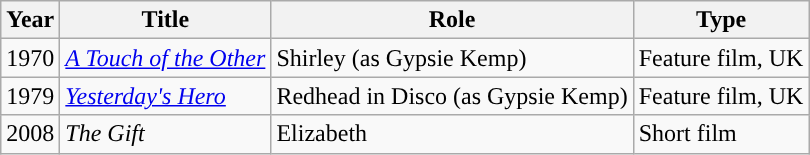<table class="wikitable">
<tr>
<th>Year</th>
<th>Title</th>
<th>Role</th>
<th>Type</th>
</tr>
<tr>
<td>1970</td>
<td><em><a href='#'>A Touch of the Other</a></em></td>
<td>Shirley (as Gypsie Kemp)</td>
<td>Feature film, UK</td>
</tr>
<tr>
<td>1979</td>
<td><em><a href='#'>Yesterday's Hero</a></em></td>
<td>Redhead in Disco (as Gypsie Kemp)</td>
<td>Feature film, UK</td>
</tr>
<tr>
<td>2008</td>
<td><em>The Gift</em></td>
<td>Elizabeth</td>
<td>Short film</td>
</tr>
</table>
